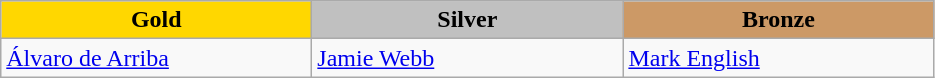<table class="wikitable" style="text-align:left">
<tr align="center">
<td width=200 bgcolor=gold><strong>Gold</strong></td>
<td width=200 bgcolor=silver><strong>Silver</strong></td>
<td width=200 bgcolor=CC9966><strong>Bronze</strong></td>
</tr>
<tr>
<td><a href='#'>Álvaro de Arriba</a><br></td>
<td><a href='#'>Jamie Webb</a><br></td>
<td><a href='#'>Mark English</a><br></td>
</tr>
</table>
